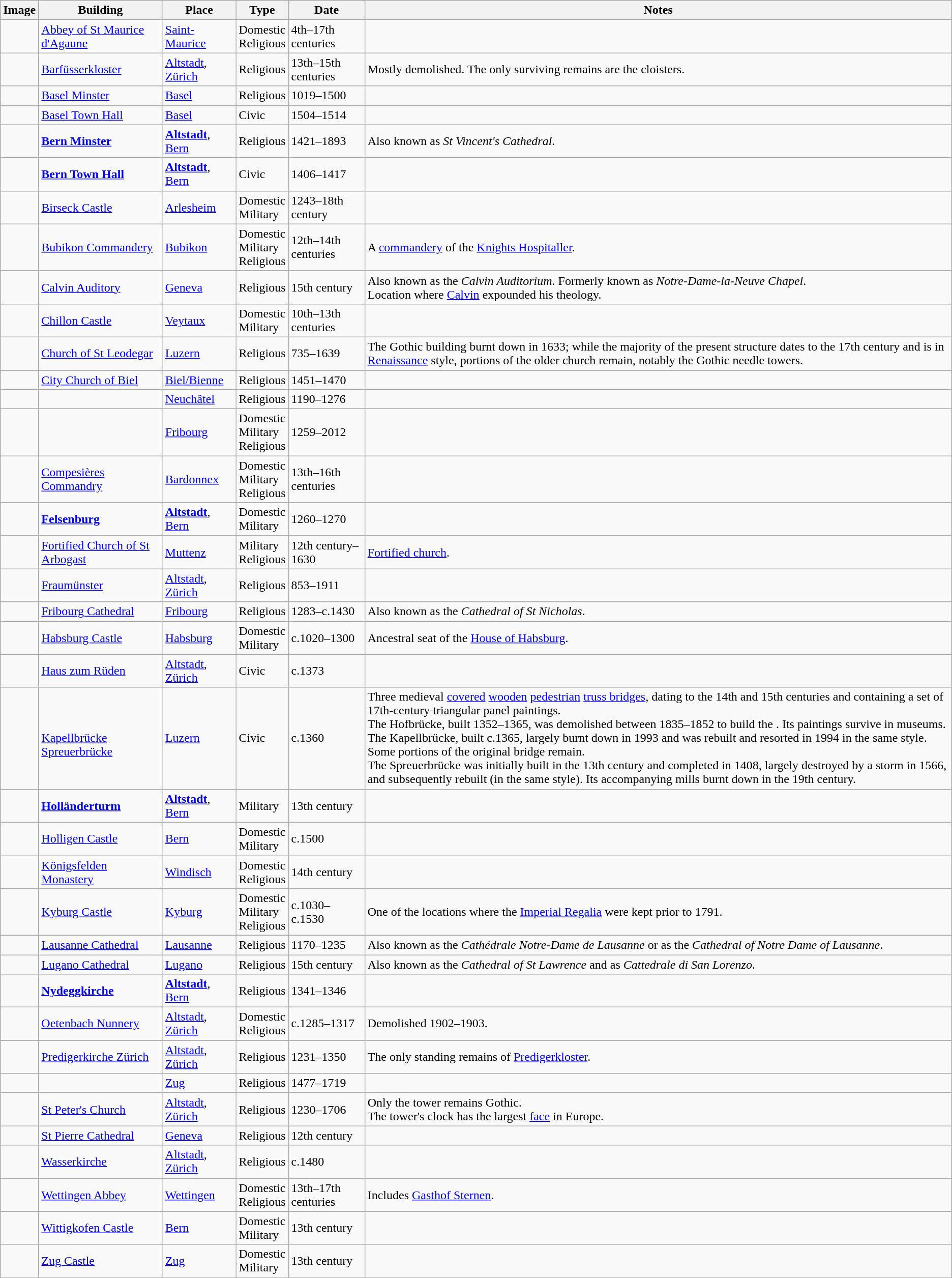<table class="wikitable sortable mw-collapsible mw-collapsed">
<tr>
<th>Image</th>
<th>Building</th>
<th>Place</th>
<th>Type</th>
<th>Date</th>
<th>Notes</th>
</tr>
<tr>
<td></td>
<td><a href='#'>Abbey of St Maurice d'Agaune</a></td>
<td><a href='#'>Saint-Maurice</a></td>
<td>Domestic<br>Religious</td>
<td>4th–17th centuries</td>
<td></td>
</tr>
<tr>
<td></td>
<td><a href='#'>Barfüsserkloster</a></td>
<td><a href='#'>Altstadt</a>, <a href='#'>Zürich</a></td>
<td>Religious</td>
<td>13th–15th centuries</td>
<td>Mostly demolished. The only surviving remains are the cloisters.</td>
</tr>
<tr>
<td></td>
<td><a href='#'>Basel Minster</a></td>
<td><a href='#'>Basel</a></td>
<td>Religious</td>
<td>1019–1500</td>
<td></td>
</tr>
<tr>
<td></td>
<td><a href='#'>Basel Town Hall</a></td>
<td><a href='#'>Basel</a></td>
<td>Civic</td>
<td>1504–1514</td>
<td></td>
</tr>
<tr>
<td></td>
<td><strong><a href='#'>Bern Minster</a></strong></td>
<td><strong><a href='#'>Altstadt</a></strong>, <a href='#'>Bern</a></td>
<td>Religious</td>
<td>1421–1893</td>
<td>Also known as <em>St Vincent's Cathedral</em>.</td>
</tr>
<tr>
<td></td>
<td><strong><a href='#'>Bern Town Hall</a></strong></td>
<td><strong><a href='#'>Altstadt</a></strong>, <a href='#'>Bern</a></td>
<td>Civic</td>
<td>1406–1417</td>
<td></td>
</tr>
<tr>
<td></td>
<td><a href='#'>Birseck Castle</a></td>
<td><a href='#'>Arlesheim</a></td>
<td>Domestic<br>Military</td>
<td>1243–18th century</td>
<td></td>
</tr>
<tr>
<td></td>
<td><a href='#'>Bubikon Commandery</a></td>
<td><a href='#'>Bubikon</a></td>
<td>Domestic<br>Military<br>Religious</td>
<td>12th–14th centuries</td>
<td>A <a href='#'>commandery</a> of the <a href='#'>Knights Hospitaller</a>.</td>
</tr>
<tr>
<td></td>
<td><a href='#'>Calvin Auditory</a></td>
<td><a href='#'>Geneva</a></td>
<td>Religious</td>
<td>15th century</td>
<td>Also known as the <em>Calvin Auditorium</em>. Formerly known as <em>Notre-Dame-la-Neuve Chapel</em>.<br>Location where <a href='#'>Calvin</a> expounded his theology.</td>
</tr>
<tr>
<td></td>
<td><a href='#'>Chillon Castle</a></td>
<td><a href='#'>Veytaux</a></td>
<td>Domestic<br>Military</td>
<td>10th–13th centuries</td>
<td></td>
</tr>
<tr>
<td></td>
<td><a href='#'>Church of St Leodegar</a></td>
<td><a href='#'>Luzern</a></td>
<td>Religious</td>
<td>735–1639</td>
<td>The Gothic building burnt down in 1633; while the majority of the present structure dates to the 17th century and is in <a href='#'>Renaissance</a> style, portions of the older church remain, notably the Gothic needle towers.</td>
</tr>
<tr>
<td></td>
<td><a href='#'>City Church of Biel</a></td>
<td><a href='#'>Biel/Bienne</a></td>
<td>Religious</td>
<td>1451–1470</td>
<td></td>
</tr>
<tr>
<td></td>
<td></td>
<td><a href='#'>Neuchâtel</a></td>
<td>Religious</td>
<td>1190–1276</td>
<td></td>
</tr>
<tr>
<td></td>
<td></td>
<td><a href='#'>Fribourg</a></td>
<td>Domestic<br>Military<br>Religious</td>
<td>1259–2012</td>
<td></td>
</tr>
<tr>
<td></td>
<td><a href='#'>Compesières Commandry</a></td>
<td><a href='#'>Bardonnex</a></td>
<td>Domestic<br>Military<br>Religious</td>
<td>13th–16th centuries</td>
<td></td>
</tr>
<tr>
<td></td>
<td><a href='#'><strong>Felsenburg</strong></a></td>
<td><strong><a href='#'>Altstadt</a></strong>, <a href='#'>Bern</a></td>
<td>Domestic<br>Military</td>
<td>1260–1270</td>
<td></td>
</tr>
<tr>
<td></td>
<td><a href='#'>Fortified Church of St Arbogast</a></td>
<td><a href='#'>Muttenz</a></td>
<td>Military<br>Religious</td>
<td>12th century–1630</td>
<td><a href='#'>Fortified church</a>.</td>
</tr>
<tr>
<td></td>
<td><a href='#'>Fraumünster</a></td>
<td><a href='#'>Altstadt</a>, <a href='#'>Zürich</a></td>
<td>Religious</td>
<td>853–1911</td>
<td></td>
</tr>
<tr>
<td></td>
<td><a href='#'>Fribourg Cathedral</a></td>
<td><a href='#'>Fribourg</a></td>
<td>Religious</td>
<td>1283–c.1430</td>
<td>Also known as the <em>Cathedral of St Nicholas</em>.</td>
</tr>
<tr>
<td></td>
<td><a href='#'>Habsburg Castle</a></td>
<td><a href='#'>Habsburg</a></td>
<td>Domestic<br>Military</td>
<td>c.1020–1300</td>
<td>Ancestral seat of the <a href='#'>House of Habsburg</a>.</td>
</tr>
<tr>
<td></td>
<td><a href='#'>Haus zum Rüden</a></td>
<td><a href='#'>Altstadt</a>, <a href='#'>Zürich</a></td>
<td>Civic</td>
<td>c.1373</td>
<td></td>
</tr>
<tr>
<td></td>
<td><br><a href='#'>Kapellbrücke</a><br><a href='#'>Spreuerbrücke</a></td>
<td><a href='#'>Luzern</a></td>
<td>Civic</td>
<td>c.1360</td>
<td>Three medieval <a href='#'>covered</a> <a href='#'>wooden</a> <a href='#'>pedestrian</a> <a href='#'>truss bridges</a>, dating to the 14th and 15th centuries and containing a set of 17th-century triangular panel paintings.<br>The Hofbrücke, built 1352–1365, was demolished between 1835–1852 to build the . Its paintings survive in museums.<br>The Kapellbrücke, built c.1365, largely burnt down in 1993 and was rebuilt and resorted in 1994 in the same style. Some portions of the original bridge remain.<br>The Spreuerbrücke was initially built in the 13th century and completed in 1408, largely destroyed by a storm in 1566, and subsequently rebuilt (in the same style). Its accompanying mills burnt down in the 19th century.</td>
</tr>
<tr>
<td></td>
<td><strong><a href='#'>Holländerturm</a></strong></td>
<td><strong><a href='#'>Altstadt</a></strong>, <a href='#'>Bern</a></td>
<td>Military</td>
<td>13th century</td>
<td></td>
</tr>
<tr>
<td></td>
<td><a href='#'>Holligen Castle</a></td>
<td><a href='#'>Bern</a></td>
<td>Domestic<br>Military</td>
<td>c.1500</td>
<td></td>
</tr>
<tr>
<td></td>
<td><a href='#'>Königsfelden Monastery</a></td>
<td><a href='#'>Windisch</a></td>
<td>Domestic<br>Religious</td>
<td>14th century</td>
<td></td>
</tr>
<tr>
<td></td>
<td><a href='#'>Kyburg Castle</a></td>
<td><a href='#'>Kyburg</a></td>
<td>Domestic<br>Military<br>Religious</td>
<td>c.1030–c.1530</td>
<td>One of the locations where the <a href='#'>Imperial Regalia</a> were kept prior to 1791.</td>
</tr>
<tr>
<td></td>
<td><a href='#'>Lausanne Cathedral</a></td>
<td><a href='#'>Lausanne</a></td>
<td>Religious</td>
<td>1170–1235</td>
<td>Also known as the <em>Cathédrale Notre-Dame de Lausanne</em> or as the <em>Cathedral of Notre Dame of Lausanne</em>.</td>
</tr>
<tr>
<td></td>
<td><a href='#'>Lugano Cathedral</a></td>
<td><a href='#'>Lugano</a></td>
<td>Religious</td>
<td>15th century</td>
<td>Also known as the <em>Cathedral of St Lawrence</em> and as <em>Cattedrale di San Lorenzo</em>.</td>
</tr>
<tr>
<td></td>
<td><strong><a href='#'>Nydeggkirche</a></strong></td>
<td><strong><a href='#'>Altstadt</a></strong>, <a href='#'>Bern</a></td>
<td>Religious</td>
<td>1341–1346</td>
<td></td>
</tr>
<tr>
<td></td>
<td><a href='#'>Oetenbach Nunnery</a></td>
<td><a href='#'>Altstadt</a>, <a href='#'>Zürich</a></td>
<td>Domestic<br>Religious</td>
<td>c.1285–1317</td>
<td>Demolished 1902–1903.</td>
</tr>
<tr>
<td></td>
<td><a href='#'>Predigerkirche Zürich</a></td>
<td><a href='#'>Altstadt</a>, <a href='#'>Zürich</a></td>
<td>Religious</td>
<td>1231–1350</td>
<td>The only standing remains of <a href='#'>Predigerkloster</a>.</td>
</tr>
<tr>
<td></td>
<td></td>
<td><a href='#'>Zug</a></td>
<td>Religious</td>
<td>1477–1719</td>
<td></td>
</tr>
<tr>
<td></td>
<td><a href='#'>St Peter's Church</a></td>
<td><a href='#'>Altstadt</a>, <a href='#'>Zürich</a></td>
<td>Religious</td>
<td>1230–1706</td>
<td>Only the tower remains Gothic.<br>The tower's clock has the largest <a href='#'>face</a> in Europe.</td>
</tr>
<tr>
<td></td>
<td><a href='#'>St Pierre Cathedral</a></td>
<td><a href='#'>Geneva</a></td>
<td>Religious</td>
<td>12th century</td>
<td></td>
</tr>
<tr>
<td></td>
<td><a href='#'>Wasserkirche</a></td>
<td><a href='#'>Altstadt</a>, <a href='#'>Zürich</a></td>
<td>Religious</td>
<td>c.1480</td>
<td></td>
</tr>
<tr>
<td></td>
<td><a href='#'>Wettingen Abbey</a></td>
<td><a href='#'>Wettingen</a></td>
<td>Domestic<br>Religious</td>
<td>13th–17th centuries</td>
<td>Includes <a href='#'>Gasthof Sternen</a>.</td>
</tr>
<tr>
<td></td>
<td><a href='#'>Wittigkofen Castle</a></td>
<td><a href='#'>Bern</a></td>
<td>Domestic<br>Military</td>
<td>13th century</td>
<td></td>
</tr>
<tr>
<td></td>
<td><a href='#'>Zug Castle</a></td>
<td><a href='#'>Zug</a></td>
<td>Domestic<br>Military</td>
<td>13th century</td>
<td></td>
</tr>
</table>
